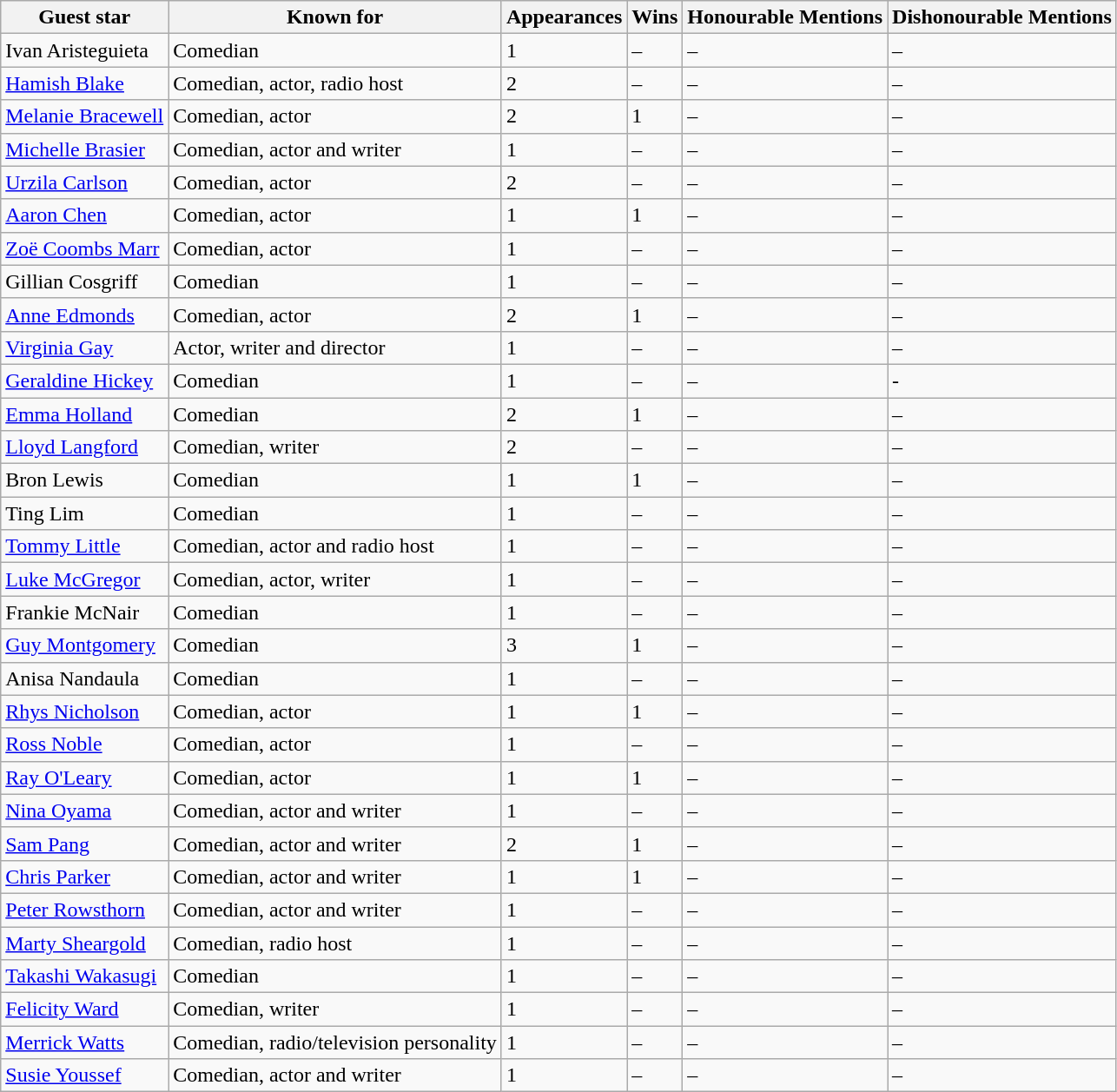<table class="wikitable">
<tr>
<th>Guest star</th>
<th>Known for</th>
<th>Appearances</th>
<th>Wins</th>
<th>Honourable Mentions</th>
<th>Dishonourable Mentions</th>
</tr>
<tr>
<td>Ivan Aristeguieta</td>
<td>Comedian</td>
<td>1</td>
<td>–</td>
<td>–</td>
<td>–</td>
</tr>
<tr>
<td><a href='#'>Hamish Blake</a></td>
<td>Comedian, actor, radio host</td>
<td>2</td>
<td>–</td>
<td>–</td>
<td>–</td>
</tr>
<tr>
<td><a href='#'>Melanie Bracewell</a></td>
<td>Comedian, actor</td>
<td>2</td>
<td>1</td>
<td>–</td>
<td>–</td>
</tr>
<tr>
<td><a href='#'>Michelle Brasier</a></td>
<td>Comedian, actor and writer</td>
<td>1</td>
<td>–</td>
<td>–</td>
<td>–</td>
</tr>
<tr>
<td><a href='#'>Urzila Carlson</a></td>
<td>Comedian, actor</td>
<td>2</td>
<td>–</td>
<td>–</td>
<td>–</td>
</tr>
<tr>
<td><a href='#'>Aaron Chen</a></td>
<td>Comedian, actor</td>
<td>1</td>
<td>1</td>
<td>–</td>
<td>–</td>
</tr>
<tr>
<td><a href='#'>Zoë Coombs Marr</a></td>
<td>Comedian, actor</td>
<td>1</td>
<td>–</td>
<td>–</td>
<td>–</td>
</tr>
<tr>
<td>Gillian Cosgriff</td>
<td>Comedian</td>
<td>1</td>
<td>–</td>
<td>–</td>
<td>–</td>
</tr>
<tr>
<td><a href='#'>Anne Edmonds</a></td>
<td>Comedian, actor</td>
<td>2</td>
<td>1</td>
<td>–</td>
<td>–</td>
</tr>
<tr>
<td><a href='#'>Virginia Gay</a></td>
<td>Actor, writer and director</td>
<td>1</td>
<td>–</td>
<td>–</td>
<td>–</td>
</tr>
<tr>
<td><a href='#'>Geraldine Hickey</a></td>
<td>Comedian</td>
<td>1</td>
<td>–</td>
<td>–</td>
<td>-</td>
</tr>
<tr>
<td><a href='#'>Emma Holland</a></td>
<td>Comedian</td>
<td>2</td>
<td>1</td>
<td>–</td>
<td>–</td>
</tr>
<tr>
<td><a href='#'>Lloyd Langford</a></td>
<td>Comedian, writer</td>
<td>2</td>
<td>–</td>
<td>–</td>
<td>–</td>
</tr>
<tr>
<td>Bron Lewis</td>
<td>Comedian</td>
<td>1</td>
<td>1</td>
<td>–</td>
<td>–</td>
</tr>
<tr>
<td>Ting Lim</td>
<td>Comedian</td>
<td>1</td>
<td>–</td>
<td>–</td>
<td>–</td>
</tr>
<tr>
<td><a href='#'>Tommy Little</a></td>
<td>Comedian, actor and radio host</td>
<td>1</td>
<td>–</td>
<td>–</td>
<td>–</td>
</tr>
<tr>
<td><a href='#'>Luke McGregor</a></td>
<td>Comedian, actor, writer</td>
<td>1</td>
<td>–</td>
<td>–</td>
<td>–</td>
</tr>
<tr>
<td>Frankie McNair</td>
<td>Comedian</td>
<td>1</td>
<td>–</td>
<td>–</td>
<td>–</td>
</tr>
<tr>
<td><a href='#'>Guy Montgomery</a></td>
<td>Comedian</td>
<td>3</td>
<td>1</td>
<td>–</td>
<td>–</td>
</tr>
<tr>
<td>Anisa Nandaula</td>
<td>Comedian</td>
<td>1</td>
<td>–</td>
<td>–</td>
<td>–</td>
</tr>
<tr>
<td><a href='#'>Rhys Nicholson</a></td>
<td>Comedian, actor</td>
<td>1</td>
<td>1</td>
<td>–</td>
<td>–</td>
</tr>
<tr>
<td><a href='#'>Ross Noble</a></td>
<td>Comedian, actor</td>
<td>1</td>
<td>–</td>
<td>–</td>
<td>–</td>
</tr>
<tr>
<td><a href='#'>Ray O'Leary</a></td>
<td>Comedian, actor</td>
<td>1</td>
<td>1</td>
<td>–</td>
<td>–</td>
</tr>
<tr>
<td><a href='#'>Nina Oyama</a></td>
<td>Comedian, actor and writer</td>
<td>1</td>
<td>–</td>
<td>–</td>
<td>–</td>
</tr>
<tr>
<td><a href='#'>Sam Pang</a></td>
<td>Comedian, actor and writer</td>
<td>2</td>
<td>1</td>
<td>–</td>
<td>–</td>
</tr>
<tr>
<td><a href='#'>Chris Parker</a></td>
<td>Comedian, actor and writer</td>
<td>1</td>
<td>1</td>
<td>–</td>
<td>–</td>
</tr>
<tr>
<td><a href='#'>Peter Rowsthorn</a></td>
<td>Comedian, actor and writer</td>
<td>1</td>
<td>–</td>
<td>–</td>
<td>–</td>
</tr>
<tr>
<td><a href='#'>Marty Sheargold</a></td>
<td>Comedian, radio host</td>
<td>1</td>
<td>–</td>
<td>–</td>
<td>–</td>
</tr>
<tr>
<td><a href='#'>Takashi Wakasugi</a></td>
<td>Comedian</td>
<td>1</td>
<td>–</td>
<td>–</td>
<td>–</td>
</tr>
<tr>
<td><a href='#'>Felicity Ward</a></td>
<td>Comedian, writer</td>
<td>1</td>
<td>–</td>
<td>–</td>
<td>–</td>
</tr>
<tr>
<td><a href='#'>Merrick Watts</a></td>
<td>Comedian, radio/television personality</td>
<td>1</td>
<td>–</td>
<td>–</td>
<td>–</td>
</tr>
<tr>
<td><a href='#'>Susie Youssef</a></td>
<td>Comedian, actor and writer</td>
<td>1</td>
<td>–</td>
<td>–</td>
<td>–</td>
</tr>
</table>
